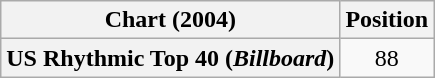<table class="wikitable plainrowheaders" style="text-align:center">
<tr>
<th>Chart (2004)</th>
<th>Position</th>
</tr>
<tr>
<th scope="row">US Rhythmic Top 40 (<em>Billboard</em>)</th>
<td>88</td>
</tr>
</table>
